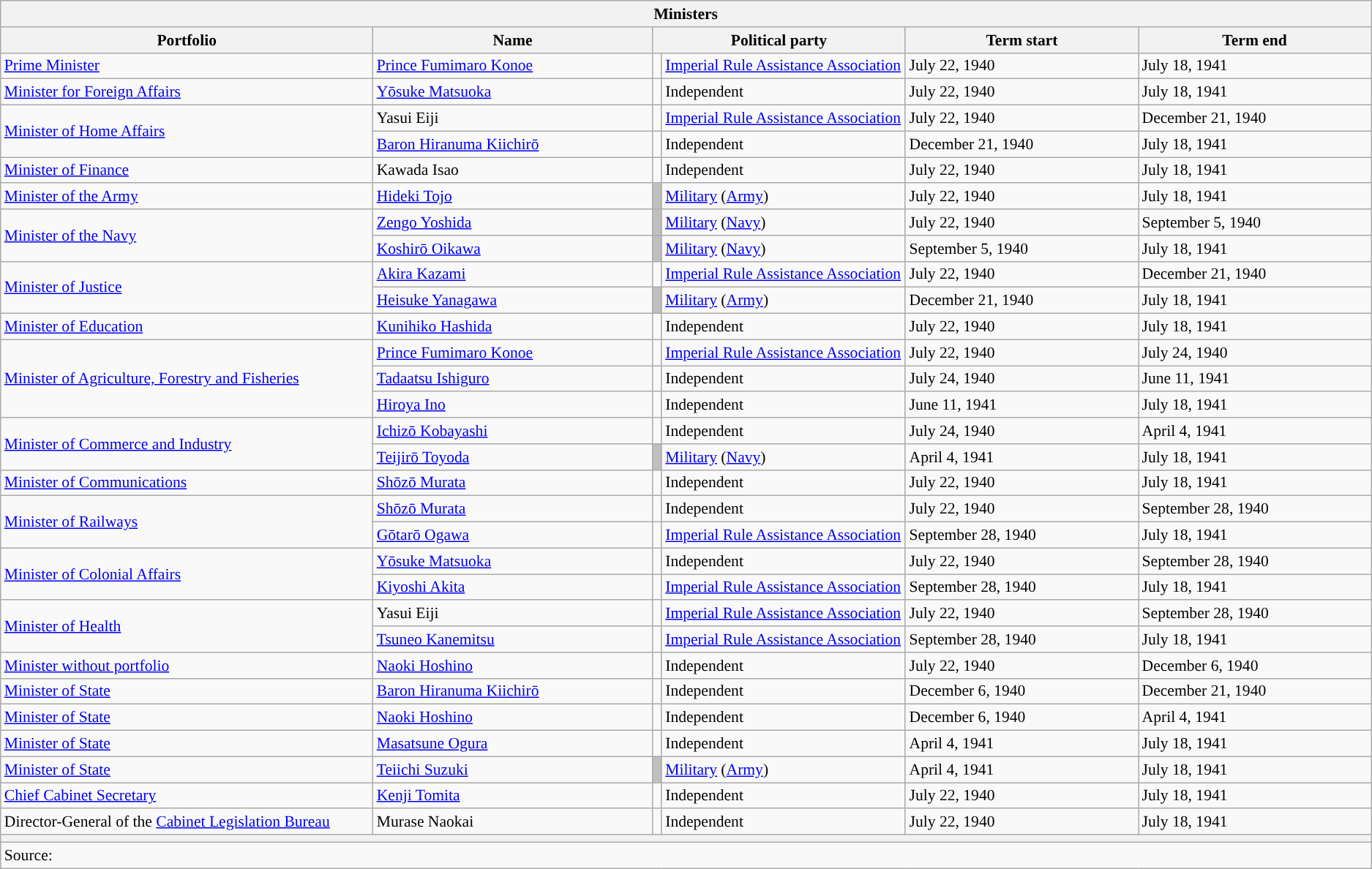<table class="wikitable unsortable" style="font-size: 90%;">
<tr>
<th colspan="6">Ministers</th>
</tr>
<tr>
<th scope="col" width="20%">Portfolio</th>
<th scope="col" width="15%">Name</th>
<th colspan="2" scope="col" width="13.5%">Political party</th>
<th scope="col" width="12.5%">Term start</th>
<th scope="col" width="12.5%">Term end</th>
</tr>
<tr>
<td style="text-align: left;"><a href='#'>Prime Minister</a></td>
<td><a href='#'>Prince Fumimaro Konoe</a></td>
<td style="color:inherit;background:"></td>
<td><a href='#'>Imperial Rule Assistance Association</a></td>
<td>July 22, 1940</td>
<td>July 18, 1941</td>
</tr>
<tr>
<td><a href='#'>Minister for Foreign Affairs</a></td>
<td><a href='#'>Yōsuke Matsuoka</a></td>
<td style="color:inherit;background:"></td>
<td>Independent</td>
<td>July 22, 1940</td>
<td>July 18, 1941</td>
</tr>
<tr>
<td rowspan="2"><a href='#'>Minister of Home Affairs</a></td>
<td>Yasui Eiji</td>
<td style="color:inherit;background:"></td>
<td><a href='#'>Imperial Rule Assistance Association</a></td>
<td>July 22, 1940</td>
<td>December 21, 1940</td>
</tr>
<tr>
<td><a href='#'>Baron Hiranuma Kiichirō</a></td>
<td style="color:inherit;background:"></td>
<td>Independent</td>
<td>December 21, 1940</td>
<td>July 18, 1941</td>
</tr>
<tr>
<td><a href='#'>Minister of Finance</a></td>
<td>Kawada Isao</td>
<td style="color:inherit;background:"></td>
<td>Independent</td>
<td>July 22, 1940</td>
<td>July 18, 1941</td>
</tr>
<tr>
<td><a href='#'>Minister of the Army</a></td>
<td><a href='#'>Hideki Tojo</a></td>
<td style="color:inherit;background:#bfbfbf"></td>
<td><a href='#'>Military</a> (<a href='#'>Army</a>)</td>
<td>July 22, 1940</td>
<td>July 18, 1941</td>
</tr>
<tr>
<td rowspan="2"><a href='#'>Minister of the Navy</a></td>
<td><a href='#'>Zengo Yoshida</a></td>
<td style="color:inherit;background:#bfbfbf"></td>
<td><a href='#'>Military</a> (<a href='#'>Navy</a>)</td>
<td>July 22, 1940</td>
<td>September 5, 1940</td>
</tr>
<tr>
<td><a href='#'>Koshirō Oikawa</a></td>
<td style="color:inherit;background:#bfbfbf"></td>
<td><a href='#'>Military</a> (<a href='#'>Navy</a>)</td>
<td>September 5, 1940</td>
<td>July 18, 1941</td>
</tr>
<tr>
<td rowspan="2"><a href='#'>Minister of Justice</a></td>
<td><a href='#'>Akira Kazami</a></td>
<td style="color:inherit;background:"></td>
<td><a href='#'>Imperial Rule Assistance Association</a></td>
<td>July 22, 1940</td>
<td>December 21, 1940</td>
</tr>
<tr>
<td><a href='#'>Heisuke Yanagawa</a></td>
<td style="color:inherit;background:#bfbfbf"></td>
<td><a href='#'>Military</a> (<a href='#'>Army</a>)</td>
<td>December 21, 1940</td>
<td>July 18, 1941</td>
</tr>
<tr>
<td><a href='#'>Minister of Education</a></td>
<td><a href='#'>Kunihiko Hashida</a></td>
<td style="color:inherit;background:"></td>
<td>Independent</td>
<td>July 22, 1940</td>
<td>July 18, 1941</td>
</tr>
<tr>
<td rowspan="3"><a href='#'>Minister of Agriculture, Forestry and Fisheries</a></td>
<td><a href='#'>Prince Fumimaro Konoe</a></td>
<td style="color:inherit;background:"></td>
<td><a href='#'>Imperial Rule Assistance Association</a></td>
<td>July 22, 1940</td>
<td>July 24, 1940</td>
</tr>
<tr>
<td><a href='#'>Tadaatsu Ishiguro</a></td>
<td style="color:inherit;background:"></td>
<td>Independent</td>
<td>July 24, 1940</td>
<td>June 11, 1941</td>
</tr>
<tr>
<td><a href='#'>Hiroya Ino</a></td>
<td style="color:inherit;background:"></td>
<td>Independent</td>
<td>June 11, 1941</td>
<td>July 18, 1941</td>
</tr>
<tr>
<td rowspan="2"><a href='#'>Minister of Commerce and Industry</a></td>
<td><a href='#'>Ichizō Kobayashi</a></td>
<td style="color:inherit;background:"></td>
<td>Independent</td>
<td>July 24, 1940</td>
<td>April 4, 1941</td>
</tr>
<tr>
<td><a href='#'>Teijirō Toyoda</a></td>
<td style="color:inherit;background:#bfbfbf"></td>
<td><a href='#'>Military</a> (<a href='#'>Navy</a>)</td>
<td>April 4, 1941</td>
<td>July 18, 1941</td>
</tr>
<tr>
<td><a href='#'>Minister of Communications</a></td>
<td><a href='#'>Shōzō Murata</a></td>
<td style="color:inherit;background:"></td>
<td>Independent</td>
<td>July 22, 1940</td>
<td>July 18, 1941</td>
</tr>
<tr>
<td rowspan="2"><a href='#'>Minister of Railways</a></td>
<td><a href='#'>Shōzō Murata</a></td>
<td style="color:inherit;background:"></td>
<td>Independent</td>
<td>July 22, 1940</td>
<td>September 28, 1940</td>
</tr>
<tr>
<td><a href='#'>Gōtarō Ogawa</a></td>
<td style="color:inherit;background:"></td>
<td><a href='#'>Imperial Rule Assistance Association</a></td>
<td>September 28, 1940</td>
<td>July 18, 1941</td>
</tr>
<tr>
<td rowspan="2"><a href='#'>Minister of Colonial Affairs</a></td>
<td><a href='#'>Yōsuke Matsuoka</a></td>
<td style="color:inherit;background:"></td>
<td>Independent</td>
<td>July 22, 1940</td>
<td>September 28, 1940</td>
</tr>
<tr>
<td><a href='#'>Kiyoshi Akita</a></td>
<td style="color:inherit;background:"></td>
<td><a href='#'>Imperial Rule Assistance Association</a></td>
<td>September 28, 1940</td>
<td>July 18, 1941</td>
</tr>
<tr>
<td rowspan="2"><a href='#'>Minister of Health</a></td>
<td>Yasui Eiji</td>
<td style="color:inherit;background:"></td>
<td><a href='#'>Imperial Rule Assistance Association</a></td>
<td>July 22, 1940</td>
<td>September 28, 1940</td>
</tr>
<tr>
<td><a href='#'>Tsuneo Kanemitsu</a></td>
<td style="color:inherit;background:"></td>
<td><a href='#'>Imperial Rule Assistance Association</a></td>
<td>September 28, 1940</td>
<td>July 18, 1941</td>
</tr>
<tr>
<td><a href='#'>Minister without portfolio</a></td>
<td><a href='#'>Naoki Hoshino</a></td>
<td style="color:inherit;background:"></td>
<td>Independent</td>
<td>July 22, 1940</td>
<td>December 6, 1940</td>
</tr>
<tr>
<td><a href='#'>Minister of State</a></td>
<td><a href='#'>Baron Hiranuma Kiichirō</a></td>
<td style="color:inherit;background:"></td>
<td>Independent</td>
<td>December 6, 1940</td>
<td>December 21, 1940</td>
</tr>
<tr>
<td><a href='#'>Minister of State</a></td>
<td><a href='#'>Naoki Hoshino</a></td>
<td style="color:inherit;background:"></td>
<td>Independent</td>
<td>December 6, 1940</td>
<td>April 4, 1941</td>
</tr>
<tr>
<td><a href='#'>Minister of State</a></td>
<td><a href='#'>Masatsune Ogura</a></td>
<td style="color:inherit;background:"></td>
<td>Independent</td>
<td>April 4, 1941</td>
<td>July 18, 1941</td>
</tr>
<tr>
<td><a href='#'>Minister of State</a></td>
<td><a href='#'>Teiichi Suzuki</a></td>
<td style="color:inherit;background:#bfbfbf"></td>
<td><a href='#'>Military</a> (<a href='#'>Army</a>)</td>
<td>April 4, 1941</td>
<td>July 18, 1941</td>
</tr>
<tr>
<td><a href='#'>Chief Cabinet Secretary</a></td>
<td><a href='#'>Kenji Tomita</a></td>
<td style="color:inherit;background:"></td>
<td>Independent</td>
<td>July 22, 1940</td>
<td>July 18, 1941</td>
</tr>
<tr>
<td>Director-General of the <a href='#'>Cabinet Legislation Bureau</a></td>
<td>Murase Naokai</td>
<td style="color:inherit;background:"></td>
<td>Independent</td>
<td>July 22, 1940</td>
<td>July 18, 1941</td>
</tr>
<tr>
<th colspan="6"></th>
</tr>
<tr>
<td colspan="6">Source:</td>
</tr>
</table>
